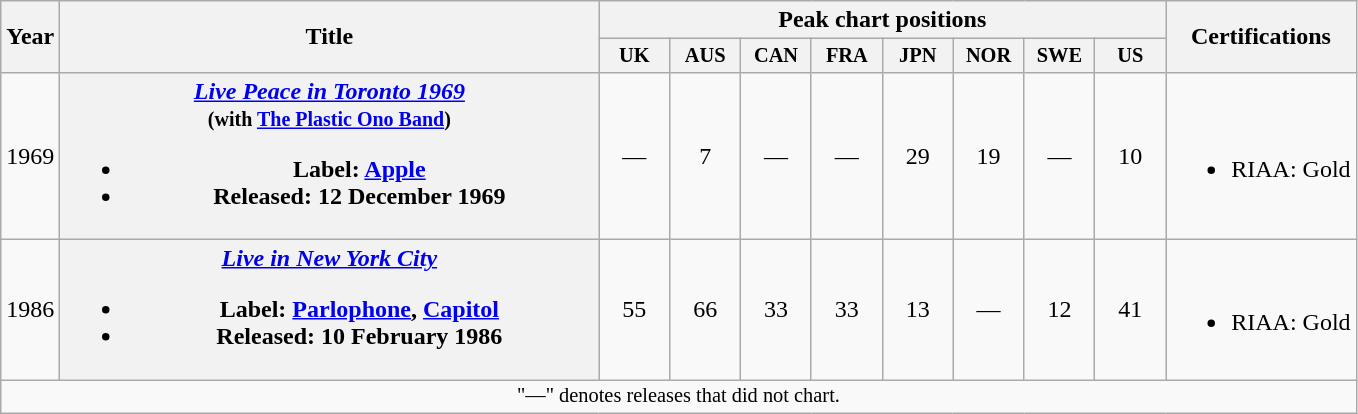<table class="wikitable plainrowheaders" style="text-align: center;">
<tr>
<th scope="col" rowspan="2">Year</th>
<th scope="col" rowspan="2" style="width:22em">Title</th>
<th scope="col" colspan="8">Peak chart positions</th>
<th scope="col" rowspan="2">Certifications</th>
</tr>
<tr>
<th style="width:3em;font-size:85%;">UK<br></th>
<th style="width:3em;font-size:85%;">AUS<br></th>
<th style="width:3em;font-size:85%;">CAN<br></th>
<th style="width:3em;font-size:85%;">FRA<br></th>
<th style="width:3em;font-size:85%;">JPN<br></th>
<th style="width:3em;font-size:85%;">NOR<br></th>
<th style="width:3em;font-size:85%;">SWE<br></th>
<th style="width:3em;font-size:85%;">US<br></th>
</tr>
<tr>
<td>1969</td>
<th scope="row"><em><a href='#'>Live Peace in Toronto 1969</a></em><br><small>(with <a href='#'>The Plastic Ono Band</a>)</small><br><ul><li>Label: <a href='#'>Apple</a></li><li>Released: 12 December 1969</li></ul></th>
<td>—</td>
<td>7</td>
<td>—</td>
<td>—</td>
<td>29</td>
<td>19</td>
<td>—</td>
<td>10</td>
<td><br><ul><li>RIAA: Gold</li></ul></td>
</tr>
<tr>
<td>1986</td>
<th scope="row"><em><a href='#'>Live in New York City</a></em><br><ul><li>Label: <a href='#'>Parlophone</a>, <a href='#'>Capitol</a></li><li>Released: 10 February 1986</li></ul></th>
<td>55</td>
<td>66</td>
<td>33</td>
<td>33</td>
<td>13</td>
<td>—</td>
<td>12</td>
<td>41</td>
<td><br><ul><li>RIAA: Gold</li></ul></td>
</tr>
<tr>
<td colspan="11" style="text-align:center; font-size:85%;">"—" denotes releases that did not chart.</td>
</tr>
</table>
